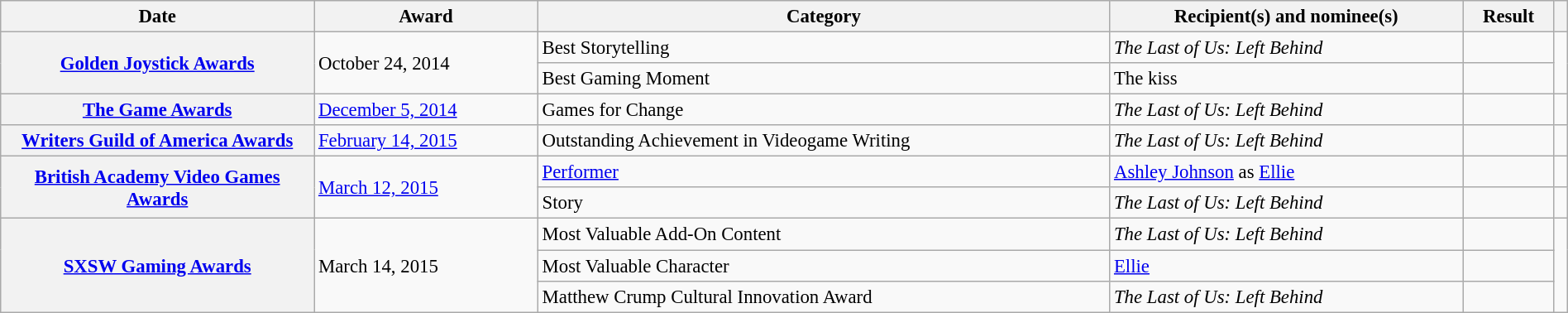<table class="wikitable plainrowheaders sortable" style="font-size: 95%; width: 100%;">
<tr>
<th scope="col" width="20%">Date</th>
<th scope="col">Award</th>
<th scope="col">Category</th>
<th scope="col">Recipient(s) and nominee(s)</th>
<th scope="col">Result</th>
<th scope="col" class="unsortable"></th>
</tr>
<tr>
<th rowspan="2" scope="row"><a href='#'>Golden Joystick Awards</a></th>
<td rowspan="2">October 24, 2014</td>
<td>Best Storytelling</td>
<td data-sort-value="Last of Us: Left Behind, The"><em>The Last of Us: Left Behind</em></td>
<td></td>
<td align="center" rowspan="2"></td>
</tr>
<tr>
<td>Best Gaming Moment</td>
<td data-sort-value="Kiss">The kiss</td>
<td></td>
</tr>
<tr>
<th scope="row"><a href='#'>The Game Awards</a></th>
<td><a href='#'>December 5, 2014</a></td>
<td>Games for Change</td>
<td data-sort-value="Last of Us: Left Behind, The"><em>The Last of Us: Left Behind</em></td>
<td></td>
<td align="center"></td>
</tr>
<tr>
<th scope="row"><a href='#'>Writers Guild of America Awards</a></th>
<td><a href='#'>February 14, 2015</a></td>
<td>Outstanding Achievement in Videogame Writing</td>
<td data-sort-value="Last of Us: Left Behind, The"><em>The Last of Us: Left Behind</em></td>
<td></td>
<td align="center"></td>
</tr>
<tr>
<th rowspan="2" scope="row"><a href='#'>British Academy Video Games Awards</a></th>
<td rowspan="2"><a href='#'>March 12, 2015</a></td>
<td><a href='#'>Performer</a></td>
<td data-sort-value="Johnson, Ashley"><a href='#'>Ashley Johnson</a> as <a href='#'>Ellie</a></td>
<td></td>
<td align="center"></td>
</tr>
<tr>
<td>Story</td>
<td data-sort-value="Last of Us: Left Behind, The"><em>The Last of Us: Left Behind</em></td>
<td></td>
<td align="center"></td>
</tr>
<tr>
<th rowspan="3" scope="row"><a href='#'>SXSW Gaming Awards</a></th>
<td rowspan="3">March 14, 2015</td>
<td>Most Valuable Add-On Content</td>
<td data-sort-value="Last of Us: Left Behind, The"><em>The Last of Us: Left Behind</em></td>
<td></td>
<td align="center" rowspan="3"></td>
</tr>
<tr>
<td>Most Valuable Character</td>
<td><a href='#'>Ellie</a></td>
<td></td>
</tr>
<tr>
<td>Matthew Crump Cultural Innovation Award</td>
<td data-sort-value="Last of Us: Left Behind, The"><em>The Last of Us: Left Behind</em></td>
<td></td>
</tr>
</table>
